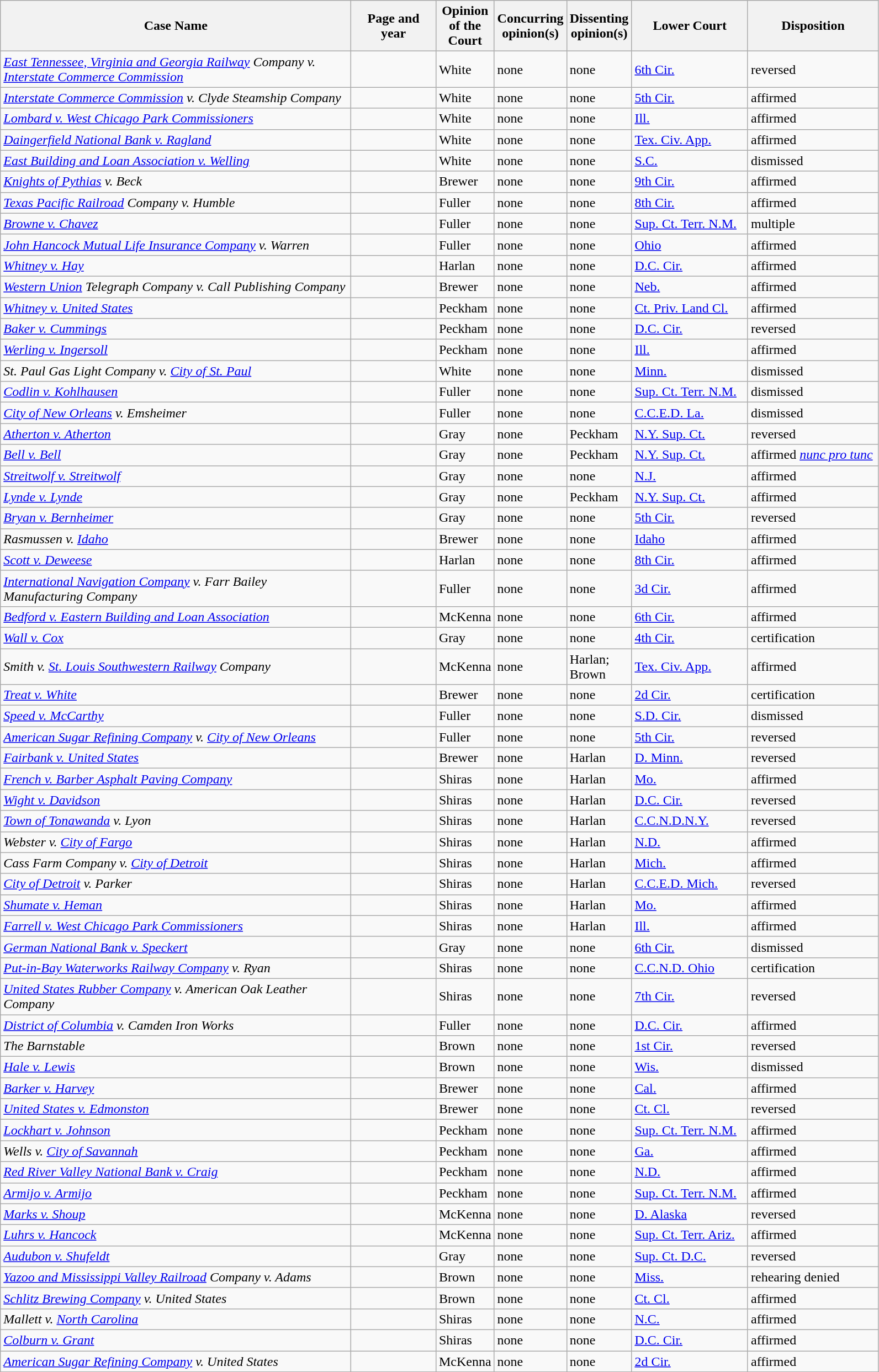<table class="wikitable sortable">
<tr>
<th scope="col" style="width: 416px;">Case Name</th>
<th scope="col" style="width: 95px;">Page and year</th>
<th scope="col" style="width: 10px;">Opinion of the Court</th>
<th scope="col" style="width: 10px;">Concurring opinion(s)</th>
<th scope="col" style="width: 10px;">Dissenting opinion(s)</th>
<th scope="col" style="width: 133px;">Lower Court</th>
<th scope="col" style="width: 150px;">Disposition</th>
</tr>
<tr>
<td><em><a href='#'>East Tennessee, Virginia and Georgia Railway</a> Company v. <a href='#'>Interstate Commerce Commission</a></em></td>
<td align="right"></td>
<td>White</td>
<td>none</td>
<td>none</td>
<td><a href='#'>6th Cir.</a></td>
<td>reversed</td>
</tr>
<tr>
<td><em><a href='#'>Interstate Commerce Commission</a> v. Clyde Steamship Company</em></td>
<td align="right"></td>
<td>White</td>
<td>none</td>
<td>none</td>
<td><a href='#'>5th Cir.</a></td>
<td>affirmed</td>
</tr>
<tr>
<td><em><a href='#'>Lombard v. West Chicago Park Commissioners</a></em></td>
<td align="right"></td>
<td>White</td>
<td>none</td>
<td>none</td>
<td><a href='#'>Ill.</a></td>
<td>affirmed</td>
</tr>
<tr>
<td><em><a href='#'>Daingerfield National Bank v. Ragland</a></em></td>
<td align="right"></td>
<td>White</td>
<td>none</td>
<td>none</td>
<td><a href='#'>Tex. Civ. App.</a></td>
<td>affirmed</td>
</tr>
<tr>
<td><em><a href='#'>East Building and Loan Association v. Welling</a></em></td>
<td align="right"></td>
<td>White</td>
<td>none</td>
<td>none</td>
<td><a href='#'>S.C.</a></td>
<td>dismissed</td>
</tr>
<tr>
<td><em><a href='#'>Knights of Pythias</a> v. Beck</em></td>
<td align="right"></td>
<td>Brewer</td>
<td>none</td>
<td>none</td>
<td><a href='#'>9th Cir.</a></td>
<td>affirmed</td>
</tr>
<tr>
<td><em><a href='#'>Texas Pacific Railroad</a> Company v. Humble</em></td>
<td align="right"></td>
<td>Fuller</td>
<td>none</td>
<td>none</td>
<td><a href='#'>8th Cir.</a></td>
<td>affirmed</td>
</tr>
<tr>
<td><em><a href='#'>Browne v. Chavez</a></em></td>
<td align="right"></td>
<td>Fuller</td>
<td>none</td>
<td>none</td>
<td><a href='#'>Sup. Ct. Terr. N.M.</a></td>
<td>multiple</td>
</tr>
<tr>
<td><em><a href='#'>John Hancock Mutual Life Insurance Company</a> v. Warren</em></td>
<td align="right"></td>
<td>Fuller</td>
<td>none</td>
<td>none</td>
<td><a href='#'>Ohio</a></td>
<td>affirmed</td>
</tr>
<tr>
<td><em><a href='#'>Whitney v. Hay</a></em></td>
<td align="right"></td>
<td>Harlan</td>
<td>none</td>
<td>none</td>
<td><a href='#'>D.C. Cir.</a></td>
<td>affirmed</td>
</tr>
<tr>
<td><em><a href='#'>Western Union</a> Telegraph Company v. Call Publishing Company</em></td>
<td align="right"></td>
<td>Brewer</td>
<td>none</td>
<td>none</td>
<td><a href='#'>Neb.</a></td>
<td>affirmed</td>
</tr>
<tr>
<td><em><a href='#'>Whitney v. United States</a></em></td>
<td align="right"></td>
<td>Peckham</td>
<td>none</td>
<td>none</td>
<td><a href='#'>Ct. Priv. Land Cl.</a></td>
<td>affirmed</td>
</tr>
<tr>
<td><em><a href='#'>Baker v. Cummings</a></em></td>
<td align="right"></td>
<td>Peckham</td>
<td>none</td>
<td>none</td>
<td><a href='#'>D.C. Cir.</a></td>
<td>reversed</td>
</tr>
<tr>
<td><em><a href='#'>Werling v. Ingersoll</a></em></td>
<td align="right"></td>
<td>Peckham</td>
<td>none</td>
<td>none</td>
<td><a href='#'>Ill.</a></td>
<td>affirmed</td>
</tr>
<tr>
<td><em>St. Paul Gas Light Company v. <a href='#'>City of St. Paul</a></em></td>
<td align="right"></td>
<td>White</td>
<td>none</td>
<td>none</td>
<td><a href='#'>Minn.</a></td>
<td>dismissed</td>
</tr>
<tr>
<td><em><a href='#'>Codlin v. Kohlhausen</a></em></td>
<td align="right"></td>
<td>Fuller</td>
<td>none</td>
<td>none</td>
<td><a href='#'>Sup. Ct. Terr. N.M.</a></td>
<td>dismissed</td>
</tr>
<tr>
<td><em><a href='#'>City of New Orleans</a> v. Emsheimer</em></td>
<td align="right"></td>
<td>Fuller</td>
<td>none</td>
<td>none</td>
<td><a href='#'>C.C.E.D. La.</a></td>
<td>dismissed</td>
</tr>
<tr>
<td><em><a href='#'>Atherton v. Atherton</a></em></td>
<td align="right"></td>
<td>Gray</td>
<td>none</td>
<td>Peckham</td>
<td><a href='#'>N.Y. Sup. Ct.</a></td>
<td>reversed</td>
</tr>
<tr>
<td><em><a href='#'>Bell v. Bell</a></em></td>
<td align="right"></td>
<td>Gray</td>
<td>none</td>
<td>Peckham</td>
<td><a href='#'>N.Y. Sup. Ct.</a></td>
<td>affirmed <em><a href='#'>nunc pro tunc</a></em></td>
</tr>
<tr>
<td><em><a href='#'>Streitwolf v. Streitwolf</a></em></td>
<td align="right"></td>
<td>Gray</td>
<td>none</td>
<td>none</td>
<td><a href='#'>N.J.</a></td>
<td>affirmed</td>
</tr>
<tr>
<td><em><a href='#'>Lynde v. Lynde</a></em></td>
<td align="right"></td>
<td>Gray</td>
<td>none</td>
<td>Peckham</td>
<td><a href='#'>N.Y. Sup. Ct.</a></td>
<td>affirmed</td>
</tr>
<tr>
<td><em><a href='#'>Bryan v. Bernheimer</a></em></td>
<td align="right"></td>
<td>Gray</td>
<td>none</td>
<td>none</td>
<td><a href='#'>5th Cir.</a></td>
<td>reversed</td>
</tr>
<tr>
<td><em>Rasmussen v. <a href='#'>Idaho</a></em></td>
<td align="right"></td>
<td>Brewer</td>
<td>none</td>
<td>none</td>
<td><a href='#'>Idaho</a></td>
<td>affirmed</td>
</tr>
<tr>
<td><em><a href='#'>Scott v. Deweese</a></em></td>
<td align="right"></td>
<td>Harlan</td>
<td>none</td>
<td>none</td>
<td><a href='#'>8th Cir.</a></td>
<td>affirmed</td>
</tr>
<tr>
<td><em><a href='#'>International Navigation Company</a> v. Farr Bailey Manufacturing Company</em></td>
<td align="right"></td>
<td>Fuller</td>
<td>none</td>
<td>none</td>
<td><a href='#'>3d Cir.</a></td>
<td>affirmed</td>
</tr>
<tr>
<td><em><a href='#'>Bedford v. Eastern Building and Loan Association</a></em></td>
<td align="right"></td>
<td>McKenna</td>
<td>none</td>
<td>none</td>
<td><a href='#'>6th Cir.</a></td>
<td>affirmed</td>
</tr>
<tr>
<td><em><a href='#'>Wall v. Cox</a></em></td>
<td align="right"></td>
<td>Gray</td>
<td>none</td>
<td>none</td>
<td><a href='#'>4th Cir.</a></td>
<td>certification</td>
</tr>
<tr>
<td><em>Smith v. <a href='#'>St. Louis Southwestern Railway</a> Company</em></td>
<td align="right"></td>
<td>McKenna</td>
<td>none</td>
<td>Harlan; Brown</td>
<td><a href='#'>Tex. Civ. App.</a></td>
<td>affirmed</td>
</tr>
<tr>
<td><em><a href='#'>Treat v. White</a></em></td>
<td align="right"></td>
<td>Brewer</td>
<td>none</td>
<td>none</td>
<td><a href='#'>2d Cir.</a></td>
<td>certification</td>
</tr>
<tr>
<td><em><a href='#'>Speed v. McCarthy</a></em></td>
<td align="right"></td>
<td>Fuller</td>
<td>none</td>
<td>none</td>
<td><a href='#'>S.D. Cir.</a></td>
<td>dismissed</td>
</tr>
<tr>
<td><em><a href='#'>American Sugar Refining Company</a> v. <a href='#'>City of New Orleans</a></em></td>
<td align="right"></td>
<td>Fuller</td>
<td>none</td>
<td>none</td>
<td><a href='#'>5th Cir.</a></td>
<td>reversed</td>
</tr>
<tr>
<td><em><a href='#'>Fairbank v. United States</a></em></td>
<td align="right"></td>
<td>Brewer</td>
<td>none</td>
<td>Harlan</td>
<td><a href='#'>D. Minn.</a></td>
<td>reversed</td>
</tr>
<tr>
<td><em><a href='#'>French v. Barber Asphalt Paving Company</a></em></td>
<td align="right"></td>
<td>Shiras</td>
<td>none</td>
<td>Harlan</td>
<td><a href='#'>Mo.</a></td>
<td>affirmed</td>
</tr>
<tr>
<td><em><a href='#'>Wight v. Davidson</a></em></td>
<td align="right"></td>
<td>Shiras</td>
<td>none</td>
<td>Harlan</td>
<td><a href='#'>D.C. Cir.</a></td>
<td>reversed</td>
</tr>
<tr>
<td><em><a href='#'>Town of Tonawanda</a> v. Lyon</em></td>
<td align="right"></td>
<td>Shiras</td>
<td>none</td>
<td>Harlan</td>
<td><a href='#'>C.C.N.D.N.Y.</a></td>
<td>reversed</td>
</tr>
<tr>
<td><em>Webster v. <a href='#'>City of Fargo</a></em></td>
<td align="right"></td>
<td>Shiras</td>
<td>none</td>
<td>Harlan</td>
<td><a href='#'>N.D.</a></td>
<td>affirmed</td>
</tr>
<tr>
<td><em>Cass Farm Company v. <a href='#'>City of Detroit</a></em></td>
<td align="right"></td>
<td>Shiras</td>
<td>none</td>
<td>Harlan</td>
<td><a href='#'>Mich.</a></td>
<td>affirmed</td>
</tr>
<tr>
<td><em><a href='#'>City of Detroit</a> v. Parker</em></td>
<td align="right"></td>
<td>Shiras</td>
<td>none</td>
<td>Harlan</td>
<td><a href='#'>C.C.E.D. Mich.</a></td>
<td>reversed</td>
</tr>
<tr>
<td><em><a href='#'>Shumate v. Heman</a></em></td>
<td align="right"></td>
<td>Shiras</td>
<td>none</td>
<td>Harlan</td>
<td><a href='#'>Mo.</a></td>
<td>affirmed</td>
</tr>
<tr>
<td><em><a href='#'>Farrell v. West Chicago Park Commissioners</a></em></td>
<td align="right"></td>
<td>Shiras</td>
<td>none</td>
<td>Harlan</td>
<td><a href='#'>Ill.</a></td>
<td>affirmed</td>
</tr>
<tr>
<td><em><a href='#'>German National Bank v. Speckert</a></em></td>
<td align="right"></td>
<td>Gray</td>
<td>none</td>
<td>none</td>
<td><a href='#'>6th Cir.</a></td>
<td>dismissed</td>
</tr>
<tr>
<td><em><a href='#'>Put-in-Bay Waterworks Railway Company</a> v. Ryan</em></td>
<td align="right"></td>
<td>Shiras</td>
<td>none</td>
<td>none</td>
<td><a href='#'>C.C.N.D. Ohio</a></td>
<td>certification</td>
</tr>
<tr>
<td><em><a href='#'>United States Rubber Company</a> v. American Oak Leather Company</em></td>
<td align="right"></td>
<td>Shiras</td>
<td>none</td>
<td>none</td>
<td><a href='#'>7th Cir.</a></td>
<td>reversed</td>
</tr>
<tr>
<td><em><a href='#'>District of Columbia</a> v. Camden Iron Works</em></td>
<td align="right"></td>
<td>Fuller</td>
<td>none</td>
<td>none</td>
<td><a href='#'>D.C. Cir.</a></td>
<td>affirmed</td>
</tr>
<tr>
<td><em>The Barnstable</em></td>
<td align="right"></td>
<td>Brown</td>
<td>none</td>
<td>none</td>
<td><a href='#'>1st Cir.</a></td>
<td>reversed</td>
</tr>
<tr>
<td><em><a href='#'>Hale v. Lewis</a></em></td>
<td align="right"></td>
<td>Brown</td>
<td>none</td>
<td>none</td>
<td><a href='#'>Wis.</a></td>
<td>dismissed</td>
</tr>
<tr>
<td><em><a href='#'>Barker v. Harvey</a></em></td>
<td align="right"></td>
<td>Brewer</td>
<td>none</td>
<td>none</td>
<td><a href='#'>Cal.</a></td>
<td>affirmed</td>
</tr>
<tr>
<td><em><a href='#'>United States v. Edmonston</a></em></td>
<td align="right"></td>
<td>Brewer</td>
<td>none</td>
<td>none</td>
<td><a href='#'>Ct. Cl.</a></td>
<td>reversed</td>
</tr>
<tr>
<td><em><a href='#'>Lockhart v. Johnson</a></em></td>
<td align="right"></td>
<td>Peckham</td>
<td>none</td>
<td>none</td>
<td><a href='#'>Sup. Ct. Terr. N.M.</a></td>
<td>affirmed</td>
</tr>
<tr>
<td><em>Wells v. <a href='#'>City of Savannah</a></em></td>
<td align="right"></td>
<td>Peckham</td>
<td>none</td>
<td>none</td>
<td><a href='#'>Ga.</a></td>
<td>affirmed</td>
</tr>
<tr>
<td><em><a href='#'>Red River Valley National Bank v. Craig</a></em></td>
<td align="right"></td>
<td>Peckham</td>
<td>none</td>
<td>none</td>
<td><a href='#'>N.D.</a></td>
<td>affirmed</td>
</tr>
<tr>
<td><em><a href='#'>Armijo v. Armijo</a></em></td>
<td align="right"></td>
<td>Peckham</td>
<td>none</td>
<td>none</td>
<td><a href='#'>Sup. Ct. Terr. N.M.</a></td>
<td>affirmed</td>
</tr>
<tr>
<td><em><a href='#'>Marks v. Shoup</a></em></td>
<td align="right"></td>
<td>McKenna</td>
<td>none</td>
<td>none</td>
<td><a href='#'>D. Alaska</a></td>
<td>reversed</td>
</tr>
<tr>
<td><em><a href='#'>Luhrs v. Hancock</a></em></td>
<td align="right"></td>
<td>McKenna</td>
<td>none</td>
<td>none</td>
<td><a href='#'>Sup. Ct. Terr. Ariz.</a></td>
<td>affirmed</td>
</tr>
<tr>
<td><em><a href='#'>Audubon v. Shufeldt</a></em></td>
<td align="right"></td>
<td>Gray</td>
<td>none</td>
<td>none</td>
<td><a href='#'>Sup. Ct. D.C.</a></td>
<td>reversed</td>
</tr>
<tr>
<td><em><a href='#'>Yazoo and Mississippi Valley Railroad</a> Company v. Adams</em></td>
<td align="right"></td>
<td>Brown</td>
<td>none</td>
<td>none</td>
<td><a href='#'>Miss.</a></td>
<td>rehearing denied</td>
</tr>
<tr>
<td><em><a href='#'>Schlitz Brewing Company</a> v. United States</em></td>
<td align="right"></td>
<td>Brown</td>
<td>none</td>
<td>none</td>
<td><a href='#'>Ct. Cl.</a></td>
<td>affirmed</td>
</tr>
<tr>
<td><em>Mallett v. <a href='#'>North Carolina</a></em></td>
<td align="right"></td>
<td>Shiras</td>
<td>none</td>
<td>none</td>
<td><a href='#'>N.C.</a></td>
<td>affirmed</td>
</tr>
<tr>
<td><em><a href='#'>Colburn v. Grant</a></em></td>
<td align="right"></td>
<td>Shiras</td>
<td>none</td>
<td>none</td>
<td><a href='#'>D.C. Cir.</a></td>
<td>affirmed</td>
</tr>
<tr>
<td><em><a href='#'>American Sugar Refining Company</a> v. United States</em></td>
<td align="right"></td>
<td>McKenna</td>
<td>none</td>
<td>none</td>
<td><a href='#'>2d Cir.</a></td>
<td>affirmed</td>
</tr>
<tr>
</tr>
</table>
